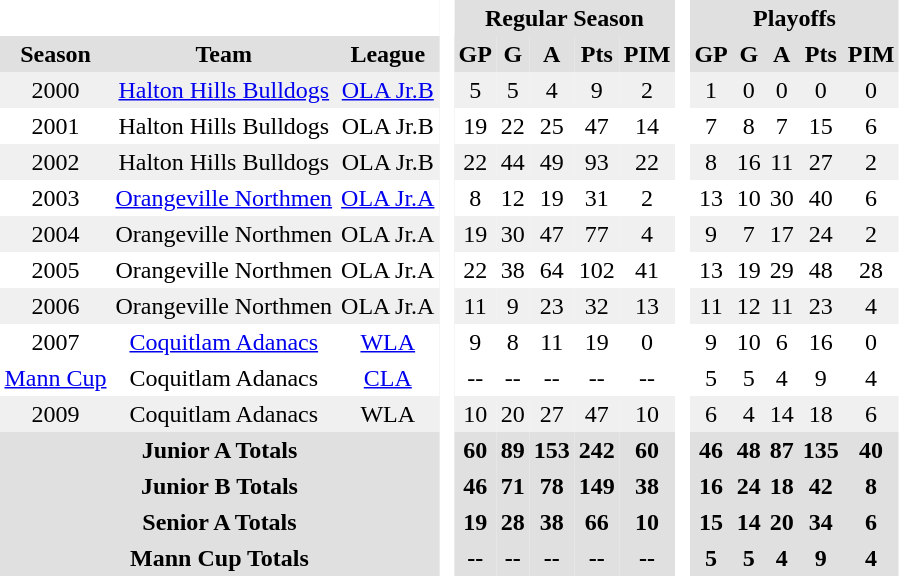<table BORDER="0" CELLPADDING="3" CELLSPACING="0">
<tr ALIGN="center" bgcolor="#e0e0e0">
<th colspan="3" bgcolor="#ffffff"> </th>
<th rowspan="99" bgcolor="#ffffff"> </th>
<th colspan="5">Regular Season</th>
<th rowspan="99" bgcolor="#ffffff"> </th>
<th colspan="5">Playoffs</th>
</tr>
<tr ALIGN="center" bgcolor="#e0e0e0">
<th>Season</th>
<th>Team</th>
<th>League</th>
<th>GP</th>
<th>G</th>
<th>A</th>
<th>Pts</th>
<th>PIM</th>
<th>GP</th>
<th>G</th>
<th>A</th>
<th>Pts</th>
<th>PIM</th>
</tr>
<tr ALIGN="center" bgcolor="#f0f0f0">
<td>2000</td>
<td><a href='#'>Halton Hills Bulldogs</a></td>
<td><a href='#'>OLA Jr.B</a></td>
<td>5</td>
<td>5</td>
<td>4</td>
<td>9</td>
<td>2</td>
<td>1</td>
<td>0</td>
<td>0</td>
<td>0</td>
<td>0</td>
</tr>
<tr ALIGN="center">
<td>2001</td>
<td>Halton Hills Bulldogs</td>
<td>OLA Jr.B</td>
<td>19</td>
<td>22</td>
<td>25</td>
<td>47</td>
<td>14</td>
<td>7</td>
<td>8</td>
<td>7</td>
<td>15</td>
<td>6</td>
</tr>
<tr ALIGN="center" bgcolor="#f0f0f0">
<td>2002</td>
<td>Halton Hills Bulldogs</td>
<td>OLA Jr.B</td>
<td>22</td>
<td>44</td>
<td>49</td>
<td>93</td>
<td>22</td>
<td>8</td>
<td>16</td>
<td>11</td>
<td>27</td>
<td>2</td>
</tr>
<tr ALIGN="center">
<td>2003</td>
<td><a href='#'>Orangeville Northmen</a></td>
<td><a href='#'>OLA Jr.A</a></td>
<td>8</td>
<td>12</td>
<td>19</td>
<td>31</td>
<td>2</td>
<td>13</td>
<td>10</td>
<td>30</td>
<td>40</td>
<td>6</td>
</tr>
<tr ALIGN="center" bgcolor="#f0f0f0">
<td>2004</td>
<td>Orangeville Northmen</td>
<td>OLA Jr.A</td>
<td>19</td>
<td>30</td>
<td>47</td>
<td>77</td>
<td>4</td>
<td>9</td>
<td>7</td>
<td>17</td>
<td>24</td>
<td>2</td>
</tr>
<tr ALIGN="center">
<td>2005</td>
<td>Orangeville Northmen</td>
<td>OLA Jr.A</td>
<td>22</td>
<td>38</td>
<td>64</td>
<td>102</td>
<td>41</td>
<td>13</td>
<td>19</td>
<td>29</td>
<td>48</td>
<td>28</td>
</tr>
<tr ALIGN="center" bgcolor="#f0f0f0">
<td>2006</td>
<td>Orangeville Northmen</td>
<td>OLA Jr.A</td>
<td>11</td>
<td>9</td>
<td>23</td>
<td>32</td>
<td>13</td>
<td>11</td>
<td>12</td>
<td>11</td>
<td>23</td>
<td>4</td>
</tr>
<tr ALIGN="center">
<td>2007</td>
<td><a href='#'>Coquitlam Adanacs</a></td>
<td><a href='#'>WLA</a></td>
<td>9</td>
<td>8</td>
<td>11</td>
<td>19</td>
<td>0</td>
<td>9</td>
<td>10</td>
<td>6</td>
<td>16</td>
<td>0</td>
</tr>
<tr ALIGN="center">
<td><a href='#'>Mann Cup</a></td>
<td>Coquitlam Adanacs</td>
<td><a href='#'>CLA</a></td>
<td>--</td>
<td>--</td>
<td>--</td>
<td>--</td>
<td>--</td>
<td>5</td>
<td>5</td>
<td>4</td>
<td>9</td>
<td>4</td>
</tr>
<tr ALIGN="center" bgcolor="#f0f0f0">
<td>2009</td>
<td>Coquitlam Adanacs</td>
<td>WLA</td>
<td>10</td>
<td>20</td>
<td>27</td>
<td>47</td>
<td>10</td>
<td>6</td>
<td>4</td>
<td>14</td>
<td>18</td>
<td>6</td>
</tr>
<tr ALIGN="center" bgcolor="#e0e0e0">
<th colspan="3">Junior A Totals</th>
<th>60</th>
<th>89</th>
<th>153</th>
<th>242</th>
<th>60</th>
<th>46</th>
<th>48</th>
<th>87</th>
<th>135</th>
<th>40</th>
</tr>
<tr ALIGN="center" bgcolor="#e0e0e0">
<th colspan="3">Junior B Totals</th>
<th>46</th>
<th>71</th>
<th>78</th>
<th>149</th>
<th>38</th>
<th>16</th>
<th>24</th>
<th>18</th>
<th>42</th>
<th>8</th>
</tr>
<tr ALIGN="center" bgcolor="#e0e0e0">
<th colspan="3">Senior A Totals</th>
<th>19</th>
<th>28</th>
<th>38</th>
<th>66</th>
<th>10</th>
<th>15</th>
<th>14</th>
<th>20</th>
<th>34</th>
<th>6</th>
</tr>
<tr ALIGN="center" bgcolor="#e0e0e0">
<th colspan="3">Mann Cup Totals</th>
<th>--</th>
<th>--</th>
<th>--</th>
<th>--</th>
<th>--</th>
<th>5</th>
<th>5</th>
<th>4</th>
<th>9</th>
<th>4</th>
</tr>
</table>
